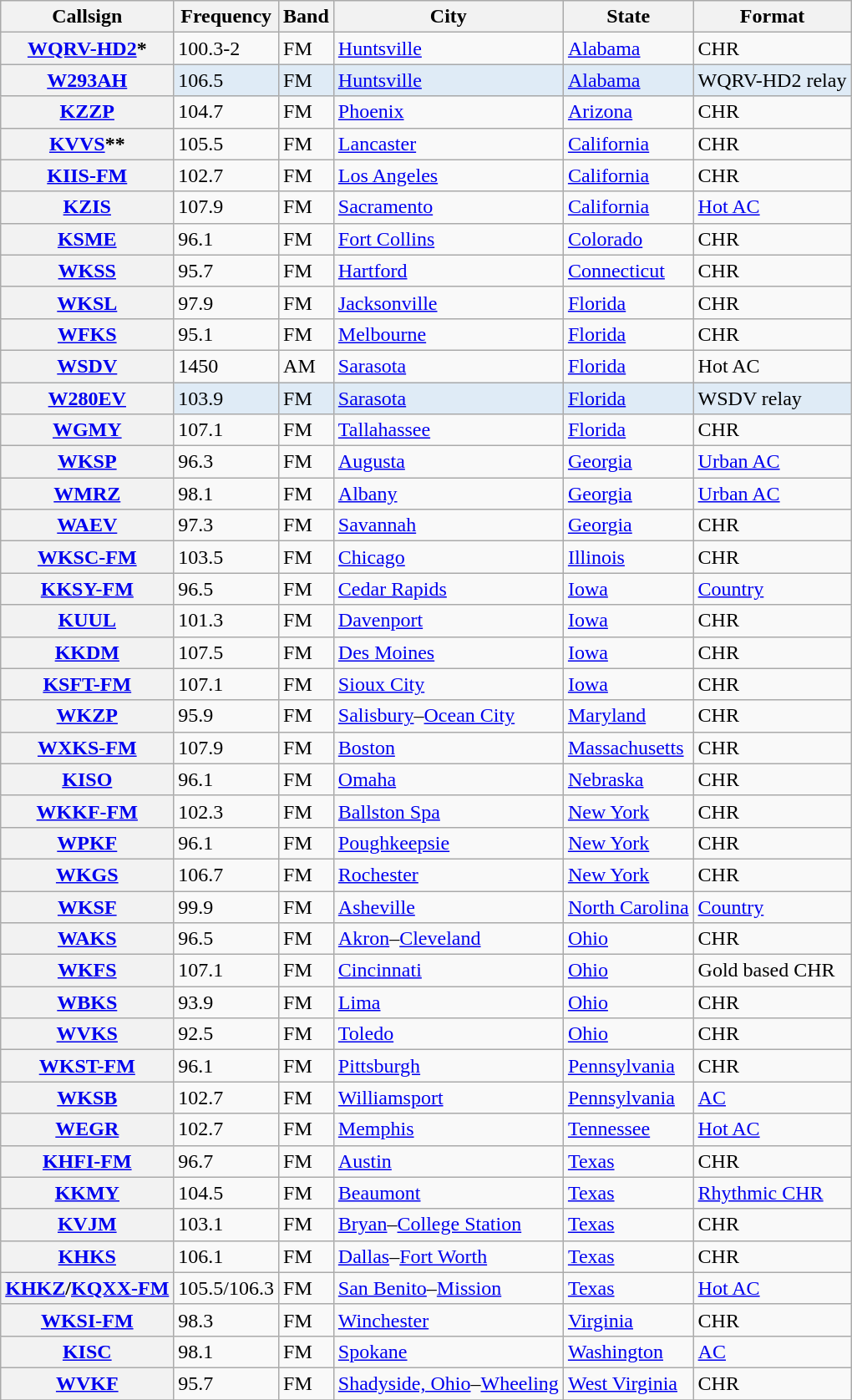<table class="wikitable sortable">
<tr>
<th scope="col">Callsign</th>
<th scope="col">Frequency</th>
<th scope="col">Band</th>
<th scope="col">City</th>
<th scope="col">State</th>
<th scope="col">Format</th>
</tr>
<tr>
<th scope = "row"><a href='#'>WQRV-HD2</a>*</th>
<td>100.3-2</td>
<td>FM</td>
<td><a href='#'>Huntsville</a></td>
<td><a href='#'>Alabama</a></td>
<td>CHR</td>
</tr>
<tr style="background-color:#DFEBF6;">
<th scope = "row"><a href='#'>W293AH</a></th>
<td>106.5</td>
<td>FM</td>
<td><a href='#'>Huntsville</a></td>
<td><a href='#'>Alabama</a></td>
<td>WQRV-HD2 relay</td>
</tr>
<tr>
<th scope = "row"><a href='#'>KZZP</a></th>
<td>104.7</td>
<td>FM</td>
<td><a href='#'>Phoenix</a></td>
<td><a href='#'>Arizona</a></td>
<td>CHR</td>
</tr>
<tr>
<th scope = "row"><a href='#'>KVVS</a>**</th>
<td>105.5</td>
<td>FM</td>
<td><a href='#'>Lancaster</a></td>
<td><a href='#'>California</a></td>
<td>CHR</td>
</tr>
<tr>
<th scope = "row"><a href='#'>KIIS-FM</a></th>
<td>102.7</td>
<td>FM</td>
<td><a href='#'>Los Angeles</a></td>
<td><a href='#'>California</a></td>
<td>CHR</td>
</tr>
<tr>
<th scope = "row"><a href='#'>KZIS</a></th>
<td>107.9</td>
<td>FM</td>
<td><a href='#'>Sacramento</a></td>
<td><a href='#'>California</a></td>
<td><a href='#'>Hot AC</a></td>
</tr>
<tr>
<th scope = "row"><a href='#'>KSME</a></th>
<td>96.1</td>
<td>FM</td>
<td><a href='#'>Fort Collins</a></td>
<td><a href='#'>Colorado</a></td>
<td>CHR</td>
</tr>
<tr>
<th scope = "row"><a href='#'>WKSS</a></th>
<td>95.7</td>
<td>FM</td>
<td><a href='#'>Hartford</a></td>
<td><a href='#'>Connecticut</a></td>
<td>CHR</td>
</tr>
<tr>
<th scope = "row"><a href='#'>WKSL</a></th>
<td>97.9</td>
<td>FM</td>
<td><a href='#'>Jacksonville</a></td>
<td><a href='#'>Florida</a></td>
<td>CHR</td>
</tr>
<tr>
<th scope = "row"><a href='#'>WFKS</a></th>
<td>95.1</td>
<td>FM</td>
<td><a href='#'>Melbourne</a></td>
<td><a href='#'>Florida</a></td>
<td>CHR</td>
</tr>
<tr>
<th scope = "row"><a href='#'>WSDV</a></th>
<td>1450</td>
<td>AM</td>
<td><a href='#'>Sarasota</a></td>
<td><a href='#'>Florida</a></td>
<td>Hot AC</td>
</tr>
<tr style="background-color:#DFEBF6;">
<th scope = "row"><a href='#'>W280EV</a></th>
<td>103.9</td>
<td>FM</td>
<td><a href='#'>Sarasota</a></td>
<td><a href='#'>Florida</a></td>
<td>WSDV relay</td>
</tr>
<tr>
<th scope = "row"><a href='#'>WGMY</a></th>
<td>107.1</td>
<td>FM</td>
<td><a href='#'>Tallahassee</a></td>
<td><a href='#'>Florida</a></td>
<td>CHR</td>
</tr>
<tr>
<th scope = "row"><a href='#'>WKSP</a></th>
<td>96.3</td>
<td>FM</td>
<td><a href='#'>Augusta</a></td>
<td><a href='#'>Georgia</a></td>
<td><a href='#'>Urban AC</a></td>
</tr>
<tr>
<th scope = "row"><a href='#'>WMRZ</a></th>
<td>98.1</td>
<td>FM</td>
<td><a href='#'>Albany</a></td>
<td><a href='#'>Georgia</a></td>
<td><a href='#'>Urban AC</a></td>
</tr>
<tr>
<th scope = "row"><a href='#'>WAEV</a></th>
<td>97.3</td>
<td>FM</td>
<td><a href='#'>Savannah</a></td>
<td><a href='#'>Georgia</a></td>
<td>CHR</td>
</tr>
<tr>
<th scope = "row"><a href='#'>WKSC-FM</a></th>
<td>103.5</td>
<td>FM</td>
<td><a href='#'>Chicago</a></td>
<td><a href='#'>Illinois</a></td>
<td>CHR</td>
</tr>
<tr>
<th scope = "row"><a href='#'>KKSY-FM</a></th>
<td>96.5</td>
<td>FM</td>
<td><a href='#'>Cedar Rapids</a></td>
<td><a href='#'>Iowa</a></td>
<td><a href='#'>Country</a></td>
</tr>
<tr>
<th scope = "row"><a href='#'>KUUL</a></th>
<td>101.3</td>
<td>FM</td>
<td><a href='#'>Davenport</a></td>
<td><a href='#'>Iowa</a></td>
<td>CHR</td>
</tr>
<tr>
<th scope = "row"><a href='#'>KKDM</a></th>
<td>107.5</td>
<td>FM</td>
<td><a href='#'>Des Moines</a></td>
<td><a href='#'>Iowa</a></td>
<td>CHR</td>
</tr>
<tr>
<th scope = "row"><a href='#'>KSFT-FM</a></th>
<td>107.1</td>
<td>FM</td>
<td><a href='#'>Sioux City</a></td>
<td><a href='#'>Iowa</a></td>
<td>CHR</td>
</tr>
<tr>
<th scope = "row"><a href='#'>WKZP</a></th>
<td>95.9</td>
<td>FM</td>
<td><a href='#'>Salisbury</a>–<a href='#'>Ocean City</a></td>
<td><a href='#'>Maryland</a></td>
<td>CHR</td>
</tr>
<tr>
<th scope = "row"><a href='#'>WXKS-FM</a></th>
<td>107.9</td>
<td>FM</td>
<td><a href='#'>Boston</a></td>
<td><a href='#'>Massachusetts</a></td>
<td>CHR</td>
</tr>
<tr>
<th scope = "row"><a href='#'>KISO</a></th>
<td>96.1</td>
<td>FM</td>
<td><a href='#'>Omaha</a></td>
<td><a href='#'>Nebraska</a></td>
<td>CHR</td>
</tr>
<tr>
<th scope = "row"><a href='#'>WKKF-FM</a></th>
<td>102.3</td>
<td>FM</td>
<td><a href='#'>Ballston Spa</a></td>
<td><a href='#'>New York</a></td>
<td>CHR</td>
</tr>
<tr>
<th scope = "row"><a href='#'>WPKF</a></th>
<td>96.1</td>
<td>FM</td>
<td><a href='#'>Poughkeepsie</a></td>
<td><a href='#'>New York</a></td>
<td>CHR</td>
</tr>
<tr>
<th scope = "row"><a href='#'>WKGS</a></th>
<td>106.7</td>
<td>FM</td>
<td><a href='#'>Rochester</a></td>
<td><a href='#'>New York</a></td>
<td>CHR</td>
</tr>
<tr>
<th scope = "row"><a href='#'>WKSF</a></th>
<td>99.9</td>
<td>FM</td>
<td><a href='#'>Asheville</a></td>
<td><a href='#'>North Carolina</a></td>
<td><a href='#'>Country</a></td>
</tr>
<tr>
<th scope = "row"><a href='#'>WAKS</a></th>
<td>96.5</td>
<td>FM</td>
<td><a href='#'>Akron</a>–<a href='#'>Cleveland</a></td>
<td><a href='#'>Ohio</a></td>
<td>CHR</td>
</tr>
<tr>
<th scope = "row"><a href='#'>WKFS</a></th>
<td>107.1</td>
<td>FM</td>
<td><a href='#'>Cincinnati</a></td>
<td><a href='#'>Ohio</a></td>
<td>Gold based CHR</td>
</tr>
<tr>
<th scope = "row"><a href='#'>WBKS</a></th>
<td>93.9</td>
<td>FM</td>
<td><a href='#'>Lima</a></td>
<td><a href='#'>Ohio</a></td>
<td>CHR</td>
</tr>
<tr>
<th scope = "row"><a href='#'>WVKS</a></th>
<td>92.5</td>
<td>FM</td>
<td><a href='#'>Toledo</a></td>
<td><a href='#'>Ohio</a></td>
<td>CHR</td>
</tr>
<tr>
<th scope = "row"><a href='#'>WKST-FM</a></th>
<td>96.1</td>
<td>FM</td>
<td><a href='#'>Pittsburgh</a></td>
<td><a href='#'>Pennsylvania</a></td>
<td>CHR</td>
</tr>
<tr>
<th scope = "row"><a href='#'>WKSB</a></th>
<td>102.7</td>
<td>FM</td>
<td><a href='#'>Williamsport</a></td>
<td><a href='#'>Pennsylvania</a></td>
<td><a href='#'>AC</a></td>
</tr>
<tr>
<th scope = "row"><a href='#'>WEGR</a></th>
<td>102.7</td>
<td>FM</td>
<td><a href='#'>Memphis</a></td>
<td><a href='#'>Tennessee</a></td>
<td><a href='#'>Hot AC</a></td>
</tr>
<tr>
<th scope = "row"><a href='#'>KHFI-FM</a></th>
<td>96.7</td>
<td>FM</td>
<td><a href='#'>Austin</a></td>
<td><a href='#'>Texas</a></td>
<td>CHR</td>
</tr>
<tr>
<th scope = "row"><a href='#'>KKMY</a></th>
<td>104.5</td>
<td>FM</td>
<td><a href='#'>Beaumont</a></td>
<td><a href='#'>Texas</a></td>
<td><a href='#'>Rhythmic CHR</a></td>
</tr>
<tr>
<th scope = "row"><a href='#'>KVJM</a></th>
<td>103.1</td>
<td>FM</td>
<td><a href='#'>Bryan</a>–<a href='#'>College Station</a></td>
<td><a href='#'>Texas</a></td>
<td>CHR</td>
</tr>
<tr>
<th scope = "row"><a href='#'>KHKS</a></th>
<td>106.1</td>
<td>FM</td>
<td><a href='#'>Dallas</a>–<a href='#'>Fort Worth</a></td>
<td><a href='#'>Texas</a></td>
<td>CHR</td>
</tr>
<tr>
<th scope = "row"><a href='#'>KHKZ</a>/<a href='#'>KQXX-FM</a></th>
<td>105.5/106.3</td>
<td>FM</td>
<td><a href='#'>San Benito</a>–<a href='#'>Mission</a></td>
<td><a href='#'>Texas</a></td>
<td><a href='#'>Hot AC</a></td>
</tr>
<tr>
<th scope = "row"><a href='#'>WKSI-FM</a></th>
<td>98.3</td>
<td>FM</td>
<td><a href='#'>Winchester</a></td>
<td><a href='#'>Virginia</a></td>
<td>CHR</td>
</tr>
<tr>
<th scope = "row"><a href='#'>KISC</a></th>
<td>98.1</td>
<td>FM</td>
<td><a href='#'>Spokane</a></td>
<td><a href='#'>Washington</a></td>
<td><a href='#'>AC</a></td>
</tr>
<tr>
<th scope = "row"><a href='#'>WVKF</a></th>
<td>95.7</td>
<td>FM</td>
<td><a href='#'>Shadyside, Ohio</a>–<a href='#'>Wheeling</a></td>
<td><a href='#'>West Virginia</a></td>
<td>CHR</td>
</tr>
<tr>
</tr>
</table>
